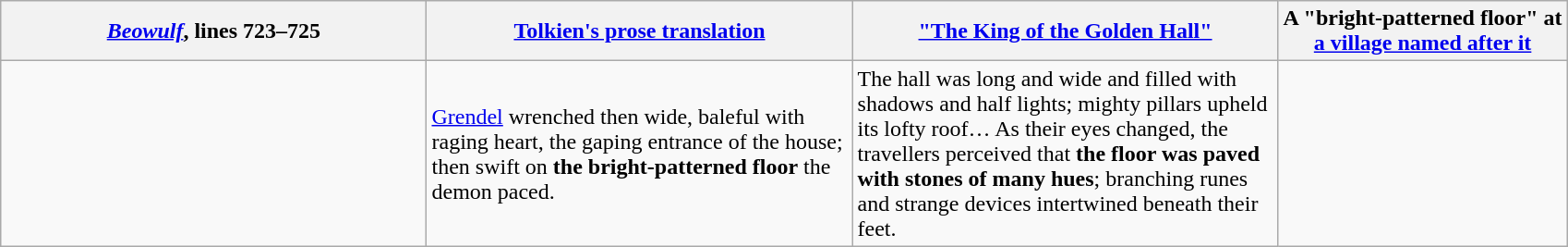<table class="wikitable" style="margin: 1em auto;">
<tr>
<th scope="col" style="width: 300px;"><em><a href='#'>Beowulf</a></em>, lines 723–725</th>
<th scope="col" style="width: 300px;"><a href='#'>Tolkien's prose translation</a></th>
<th scope="col" style="width: 300px;"><a href='#'>"The King of the Golden Hall"</a></th>
<th>A "bright-patterned floor" at <br><a href='#'>a village named after it</a></th>
</tr>
<tr>
<td></td>
<td><a href='#'>Grendel</a> wrenched then wide, baleful with raging heart, the gaping entrance of the house; then swift on <strong>the bright-patterned floor</strong> the demon paced.</td>
<td>The hall was long and wide and filled with shadows and half lights; mighty pillars upheld its lofty roof… As their eyes changed, the travellers perceived that <strong>the floor was paved with stones of many hues</strong>; branching runes and strange devices intertwined beneath their feet.</td>
<td></td>
</tr>
</table>
